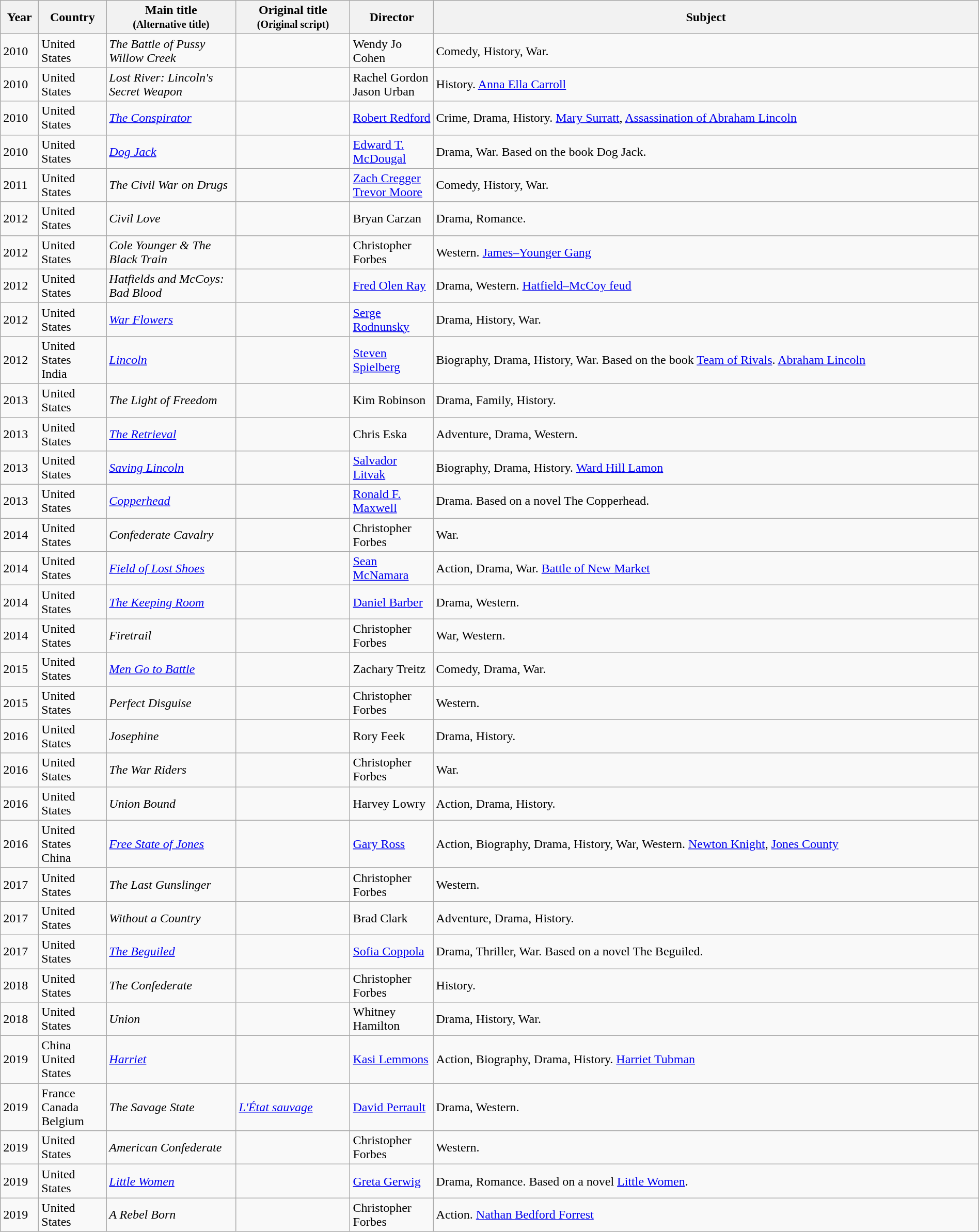<table class="wikitable sortable" style="width:100%;">
<tr>
<th>Year</th>
<th width= 80>Country</th>
<th class="unsortable" style="width:160px;">Main title<br><small>(Alternative title)</small></th>
<th class="unsortable" style="width:140px;">Original title<br><small>(Original script)</small></th>
<th width=100>Director</th>
<th class="unsortable">Subject</th>
</tr>
<tr>
<td>2010</td>
<td>United States</td>
<td><em>The Battle of Pussy Willow Creek</em></td>
<td></td>
<td>Wendy Jo Cohen</td>
<td>Comedy, History, War.</td>
</tr>
<tr>
<td>2010</td>
<td>United States</td>
<td><em>Lost River: Lincoln's Secret Weapon</em></td>
<td></td>
<td>Rachel Gordon<br>Jason Urban</td>
<td>History. <a href='#'>Anna Ella Carroll</a></td>
</tr>
<tr>
<td>2010</td>
<td>United States</td>
<td><em><a href='#'>The Conspirator</a></em></td>
<td></td>
<td><a href='#'>Robert Redford</a></td>
<td>Crime, Drama, History. <a href='#'>Mary Surratt</a>, <a href='#'>Assassination of Abraham Lincoln</a></td>
</tr>
<tr>
<td>2010</td>
<td>United States</td>
<td><em><a href='#'>Dog Jack</a></em></td>
<td></td>
<td><a href='#'>Edward T. McDougal</a></td>
<td>Drama, War. Based on the book Dog Jack.</td>
</tr>
<tr>
<td>2011</td>
<td>United States</td>
<td><em>The Civil War on Drugs</em></td>
<td></td>
<td><a href='#'>Zach Cregger</a><br><a href='#'>Trevor Moore</a></td>
<td>Comedy, History, War.</td>
</tr>
<tr>
<td>2012</td>
<td>United States</td>
<td><em>Civil Love</em></td>
<td></td>
<td>Bryan Carzan</td>
<td>Drama, Romance.</td>
</tr>
<tr>
<td>2012</td>
<td>United States</td>
<td><em>Cole Younger & The Black Train</em></td>
<td></td>
<td>Christopher Forbes</td>
<td>Western. <a href='#'>James–Younger Gang</a></td>
</tr>
<tr>
<td>2012</td>
<td>United States</td>
<td><em>Hatfields and McCoys: Bad Blood</em></td>
<td></td>
<td><a href='#'>Fred Olen Ray</a></td>
<td>Drama, Western. <a href='#'>Hatfield–McCoy feud</a></td>
</tr>
<tr>
<td>2012</td>
<td>United States</td>
<td><em><a href='#'>War Flowers</a></em></td>
<td></td>
<td><a href='#'>Serge Rodnunsky</a></td>
<td>Drama, History, War.</td>
</tr>
<tr>
<td>2012</td>
<td>United States<br>India</td>
<td><em><a href='#'>Lincoln</a></em></td>
<td></td>
<td><a href='#'>Steven Spielberg</a></td>
<td>Biography, Drama, History, War. Based on the book <a href='#'>Team of Rivals</a>. <a href='#'>Abraham Lincoln</a></td>
</tr>
<tr>
<td>2013</td>
<td>United States</td>
<td><em>The Light of Freedom</em></td>
<td></td>
<td>Kim Robinson</td>
<td>Drama, Family, History.</td>
</tr>
<tr>
<td>2013</td>
<td>United States</td>
<td><em><a href='#'>The Retrieval</a></em></td>
<td></td>
<td>Chris Eska</td>
<td>Adventure, Drama, Western.</td>
</tr>
<tr>
<td>2013</td>
<td>United States</td>
<td><em><a href='#'>Saving Lincoln</a></em></td>
<td></td>
<td><a href='#'>Salvador Litvak</a></td>
<td>Biography, Drama, History. <a href='#'>Ward Hill Lamon</a></td>
</tr>
<tr>
<td>2013</td>
<td>United States</td>
<td><em><a href='#'>Copperhead</a></em></td>
<td></td>
<td><a href='#'>Ronald F. Maxwell</a></td>
<td>Drama. Based on a novel The Copperhead.</td>
</tr>
<tr>
<td>2014</td>
<td>United States</td>
<td><em>Confederate Cavalry</em></td>
<td></td>
<td>Christopher Forbes</td>
<td>War.</td>
</tr>
<tr>
<td>2014</td>
<td>United States</td>
<td><em><a href='#'>Field of Lost Shoes</a></em></td>
<td></td>
<td><a href='#'>Sean McNamara</a></td>
<td>Action, Drama, War. <a href='#'>Battle of New Market</a></td>
</tr>
<tr>
<td>2014</td>
<td>United States</td>
<td><em><a href='#'>The Keeping Room</a></em></td>
<td></td>
<td><a href='#'>Daniel Barber</a></td>
<td>Drama, Western.</td>
</tr>
<tr>
<td>2014</td>
<td>United States</td>
<td><em>Firetrail</em></td>
<td></td>
<td>Christopher Forbes</td>
<td>War, Western.</td>
</tr>
<tr>
<td>2015</td>
<td>United States</td>
<td><em><a href='#'>Men Go to Battle</a></em></td>
<td></td>
<td>Zachary Treitz</td>
<td>Comedy, Drama, War.</td>
</tr>
<tr>
<td>2015</td>
<td>United States</td>
<td><em>Perfect Disguise</em></td>
<td></td>
<td>Christopher Forbes</td>
<td>Western.</td>
</tr>
<tr>
<td>2016</td>
<td>United States</td>
<td><em>Josephine</em></td>
<td></td>
<td>Rory Feek</td>
<td>Drama, History.</td>
</tr>
<tr>
<td>2016</td>
<td>United States</td>
<td><em>The War Riders</em></td>
<td></td>
<td>Christopher Forbes</td>
<td>War.</td>
</tr>
<tr>
<td>2016</td>
<td>United States</td>
<td><em>Union Bound</em></td>
<td></td>
<td>Harvey Lowry</td>
<td>Action, Drama, History.</td>
</tr>
<tr>
<td>2016</td>
<td>United States<br>China</td>
<td><em><a href='#'>Free State of Jones</a></em></td>
<td></td>
<td><a href='#'>Gary Ross</a></td>
<td>Action, Biography, Drama, History, War, Western. <a href='#'>Newton Knight</a>, <a href='#'>Jones County</a></td>
</tr>
<tr>
<td>2017</td>
<td>United States</td>
<td><em>The Last Gunslinger</em></td>
<td></td>
<td>Christopher Forbes</td>
<td>Western.</td>
</tr>
<tr>
<td>2017</td>
<td>United States</td>
<td><em>Without a Country</em></td>
<td></td>
<td>Brad Clark</td>
<td>Adventure, Drama, History.</td>
</tr>
<tr>
<td>2017</td>
<td>United States</td>
<td><em><a href='#'>The Beguiled</a></em></td>
<td></td>
<td><a href='#'>Sofia Coppola</a></td>
<td>Drama, Thriller, War. Based on a novel The Beguiled.</td>
</tr>
<tr>
<td>2018</td>
<td>United States</td>
<td><em>The Confederate</em></td>
<td></td>
<td>Christopher Forbes</td>
<td>History.</td>
</tr>
<tr>
<td>2018</td>
<td>United States</td>
<td><em>Union</em></td>
<td></td>
<td>Whitney Hamilton</td>
<td>Drama, History, War.</td>
</tr>
<tr>
<td>2019</td>
<td>China<br>United States</td>
<td><em><a href='#'>Harriet</a></em></td>
<td></td>
<td><a href='#'>Kasi Lemmons</a></td>
<td>Action, Biography, Drama, History. <a href='#'>Harriet Tubman</a></td>
</tr>
<tr>
<td>2019</td>
<td>France<br>Canada<br>Belgium</td>
<td><em>The Savage State</em></td>
<td><em><a href='#'>L'État sauvage</a></em></td>
<td><a href='#'>David Perrault</a></td>
<td>Drama, Western.</td>
</tr>
<tr>
<td>2019</td>
<td>United States</td>
<td><em>American Confederate</em></td>
<td></td>
<td>Christopher Forbes</td>
<td>Western.</td>
</tr>
<tr>
<td>2019</td>
<td>United States</td>
<td><em><a href='#'>Little Women</a></em></td>
<td></td>
<td><a href='#'>Greta Gerwig</a></td>
<td>Drama, Romance. Based on a novel <a href='#'>Little Women</a>.</td>
</tr>
<tr>
<td>2019</td>
<td>United States</td>
<td><em>A Rebel Born</em></td>
<td></td>
<td>Christopher Forbes</td>
<td>Action. <a href='#'>Nathan Bedford Forrest</a></td>
</tr>
</table>
